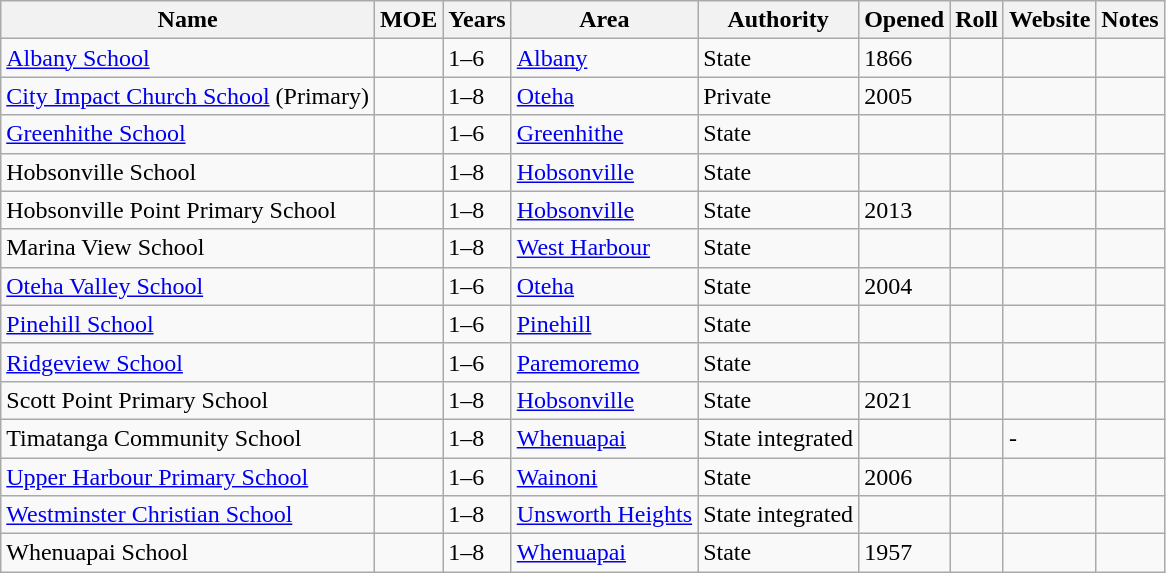<table class="wikitable sortable">
<tr>
<th>Name</th>
<th>MOE</th>
<th>Years</th>
<th>Area</th>
<th>Authority</th>
<th>Opened</th>
<th>Roll</th>
<th class="unsortable">Website</th>
<th>Notes</th>
</tr>
<tr>
<td><a href='#'>Albany School</a></td>
<td></td>
<td>1–6</td>
<td><a href='#'>Albany</a></td>
<td>State</td>
<td>1866</td>
<td></td>
<td></td>
<td></td>
</tr>
<tr>
<td><a href='#'>City Impact Church School</a> (Primary)</td>
<td></td>
<td>1–8</td>
<td><a href='#'>Oteha</a></td>
<td>Private</td>
<td>2005</td>
<td></td>
<td></td>
<td></td>
</tr>
<tr>
<td><a href='#'>Greenhithe School</a></td>
<td></td>
<td>1–6</td>
<td><a href='#'>Greenhithe</a></td>
<td>State</td>
<td></td>
<td></td>
<td></td>
<td></td>
</tr>
<tr>
<td>Hobsonville School</td>
<td></td>
<td>1–8</td>
<td><a href='#'>Hobsonville</a></td>
<td>State</td>
<td></td>
<td></td>
<td></td>
<td></td>
</tr>
<tr>
<td>Hobsonville Point Primary School</td>
<td></td>
<td>1–8</td>
<td><a href='#'>Hobsonville</a></td>
<td>State</td>
<td>2013</td>
<td></td>
<td></td>
<td></td>
</tr>
<tr>
<td>Marina View School</td>
<td></td>
<td>1–8</td>
<td><a href='#'>West Harbour</a></td>
<td>State</td>
<td></td>
<td></td>
<td></td>
<td></td>
</tr>
<tr>
<td><a href='#'>Oteha Valley School</a></td>
<td></td>
<td>1–6</td>
<td><a href='#'>Oteha</a></td>
<td>State</td>
<td>2004</td>
<td></td>
<td></td>
<td></td>
</tr>
<tr>
<td><a href='#'>Pinehill School</a></td>
<td></td>
<td>1–6</td>
<td><a href='#'>Pinehill</a></td>
<td>State</td>
<td></td>
<td></td>
<td></td>
<td></td>
</tr>
<tr>
<td><a href='#'>Ridgeview School</a></td>
<td></td>
<td>1–6</td>
<td><a href='#'>Paremoremo</a></td>
<td>State</td>
<td></td>
<td></td>
<td></td>
<td></td>
</tr>
<tr>
<td>Scott Point Primary School</td>
<td></td>
<td>1–8</td>
<td><a href='#'>Hobsonville</a></td>
<td>State</td>
<td>2021</td>
<td></td>
<td></td>
<td></td>
</tr>
<tr>
<td>Timatanga Community School</td>
<td></td>
<td>1–8</td>
<td><a href='#'>Whenuapai</a></td>
<td>State integrated</td>
<td></td>
<td></td>
<td>-</td>
<td></td>
</tr>
<tr>
<td><a href='#'>Upper Harbour Primary School</a></td>
<td></td>
<td>1–6</td>
<td><a href='#'>Wainoni</a></td>
<td>State</td>
<td>2006</td>
<td></td>
<td></td>
<td></td>
</tr>
<tr>
<td><a href='#'>Westminster Christian School</a></td>
<td></td>
<td>1–8</td>
<td><a href='#'>Unsworth Heights</a></td>
<td>State integrated</td>
<td></td>
<td></td>
<td></td>
<td></td>
</tr>
<tr>
<td>Whenuapai School</td>
<td></td>
<td>1–8</td>
<td><a href='#'>Whenuapai</a></td>
<td>State</td>
<td>1957</td>
<td></td>
<td></td>
<td></td>
</tr>
</table>
